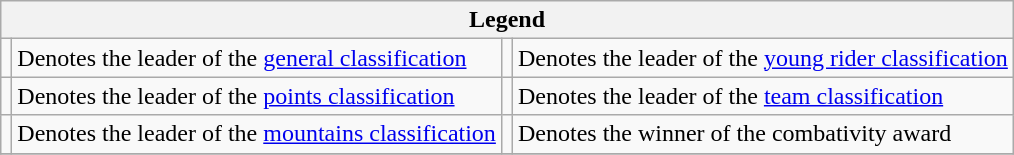<table class="wikitable">
<tr>
<th scope="col" colspan="4">Legend</th>
</tr>
<tr>
<td></td>
<td>Denotes the leader of the <a href='#'>general classification</a></td>
<td></td>
<td>Denotes the leader of the <a href='#'>young rider classification</a></td>
</tr>
<tr>
<td></td>
<td>Denotes the leader of the <a href='#'>points classification</a></td>
<td></td>
<td>Denotes the leader of the <a href='#'>team classification</a></td>
</tr>
<tr>
<td></td>
<td>Denotes the leader of the <a href='#'>mountains classification</a></td>
<td></td>
<td>Denotes the winner of the combativity award</td>
</tr>
<tr>
</tr>
</table>
